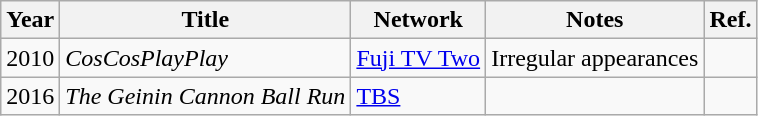<table class="wikitable">
<tr>
<th>Year</th>
<th>Title</th>
<th>Network</th>
<th>Notes</th>
<th>Ref.</th>
</tr>
<tr>
<td>2010</td>
<td><em>CosCosPlayPlay</em></td>
<td><a href='#'>Fuji TV Two</a></td>
<td>Irregular appearances</td>
<td></td>
</tr>
<tr>
<td>2016</td>
<td><em>The Geinin Cannon Ball Run</em></td>
<td><a href='#'>TBS</a></td>
<td></td>
<td></td>
</tr>
</table>
